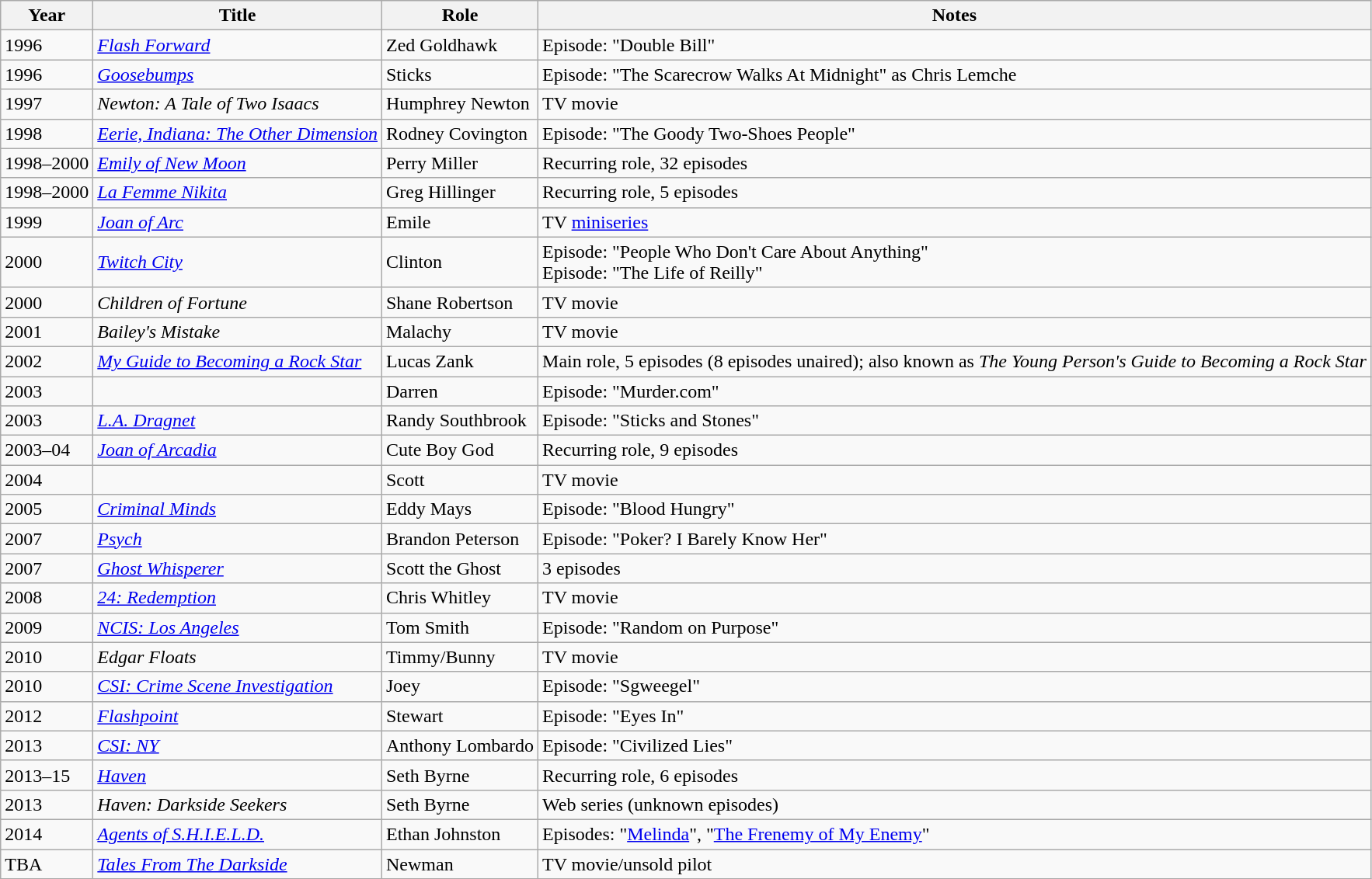<table class="wikitable sortable">
<tr>
<th>Year</th>
<th>Title</th>
<th>Role</th>
<th class="unsortable">Notes</th>
</tr>
<tr>
<td>1996</td>
<td><em><a href='#'>Flash Forward</a></em></td>
<td>Zed Goldhawk</td>
<td>Episode: "Double Bill"</td>
</tr>
<tr>
<td>1996</td>
<td><em><a href='#'>Goosebumps</a></em></td>
<td>Sticks</td>
<td>Episode: "The Scarecrow Walks At Midnight" as Chris Lemche</td>
</tr>
<tr>
<td>1997</td>
<td><em>Newton: A Tale of Two Isaacs</em></td>
<td>Humphrey Newton</td>
<td>TV movie</td>
</tr>
<tr>
<td>1998</td>
<td><em><a href='#'>Eerie, Indiana: The Other Dimension</a></em></td>
<td>Rodney Covington</td>
<td>Episode: "The Goody Two-Shoes People"</td>
</tr>
<tr>
<td>1998–2000</td>
<td><em><a href='#'>Emily of New Moon</a></em></td>
<td>Perry Miller</td>
<td>Recurring role, 32 episodes</td>
</tr>
<tr>
<td>1998–2000</td>
<td><em><a href='#'>La Femme Nikita</a></em></td>
<td>Greg Hillinger</td>
<td>Recurring role, 5 episodes</td>
</tr>
<tr>
<td>1999</td>
<td><em><a href='#'>Joan of Arc</a></em></td>
<td>Emile</td>
<td>TV <a href='#'>miniseries</a></td>
</tr>
<tr>
<td>2000</td>
<td><em><a href='#'>Twitch City</a></em></td>
<td>Clinton</td>
<td>Episode: "People Who Don't Care About Anything"<br>Episode: "The Life of Reilly"</td>
</tr>
<tr>
<td>2000</td>
<td><em>Children of Fortune</em></td>
<td>Shane Robertson</td>
<td>TV movie</td>
</tr>
<tr>
<td>2001</td>
<td><em>Bailey's Mistake</em></td>
<td>Malachy</td>
<td>TV movie</td>
</tr>
<tr>
<td>2002</td>
<td><em><a href='#'>My Guide to Becoming a Rock Star</a></em></td>
<td>Lucas Zank</td>
<td>Main role, 5 episodes (8 episodes unaired); also known as <em>The Young Person's Guide to Becoming a Rock Star</em></td>
</tr>
<tr>
<td>2003</td>
<td><em></em></td>
<td>Darren</td>
<td>Episode: "Murder.com"</td>
</tr>
<tr>
<td>2003</td>
<td><em><a href='#'>L.A. Dragnet</a></em></td>
<td>Randy Southbrook</td>
<td>Episode: "Sticks and Stones"</td>
</tr>
<tr>
<td>2003–04</td>
<td><em><a href='#'>Joan of Arcadia</a></em></td>
<td>Cute Boy God</td>
<td>Recurring role, 9 episodes</td>
</tr>
<tr>
<td>2004</td>
<td><em></em></td>
<td>Scott</td>
<td>TV movie</td>
</tr>
<tr>
<td>2005</td>
<td><em><a href='#'>Criminal Minds</a></em></td>
<td>Eddy Mays</td>
<td>Episode: "Blood Hungry"</td>
</tr>
<tr>
<td>2007</td>
<td><em><a href='#'>Psych</a></em></td>
<td>Brandon Peterson</td>
<td>Episode: "Poker? I Barely Know Her"</td>
</tr>
<tr>
<td>2007</td>
<td><em><a href='#'>Ghost Whisperer</a></em></td>
<td>Scott the Ghost</td>
<td>3 episodes</td>
</tr>
<tr>
<td>2008</td>
<td><em><a href='#'>24: Redemption</a></em></td>
<td>Chris Whitley</td>
<td>TV movie</td>
</tr>
<tr>
<td>2009</td>
<td><em><a href='#'>NCIS: Los Angeles</a></em></td>
<td>Tom Smith</td>
<td>Episode: "Random on Purpose"</td>
</tr>
<tr>
<td>2010</td>
<td><em>Edgar Floats</em></td>
<td>Timmy/Bunny</td>
<td>TV movie</td>
</tr>
<tr>
<td>2010</td>
<td><em><a href='#'>CSI: Crime Scene Investigation</a></em></td>
<td>Joey</td>
<td>Episode: "Sgweegel"</td>
</tr>
<tr>
<td>2012</td>
<td><em><a href='#'>Flashpoint</a></em></td>
<td>Stewart</td>
<td>Episode: "Eyes In"</td>
</tr>
<tr>
<td>2013</td>
<td><em><a href='#'>CSI: NY</a></em></td>
<td>Anthony Lombardo</td>
<td>Episode: "Civilized Lies"</td>
</tr>
<tr>
<td>2013–15</td>
<td><em><a href='#'>Haven</a></em></td>
<td>Seth Byrne</td>
<td>Recurring role, 6 episodes</td>
</tr>
<tr>
<td>2013</td>
<td><em>Haven: Darkside Seekers</em></td>
<td>Seth Byrne</td>
<td>Web series (unknown episodes)</td>
</tr>
<tr>
<td>2014</td>
<td><em><a href='#'>Agents of S.H.I.E.L.D.</a></em></td>
<td>Ethan Johnston</td>
<td>Episodes: "<a href='#'>Melinda</a>", "<a href='#'>The Frenemy of My Enemy</a>"</td>
</tr>
<tr>
<td>TBA</td>
<td><em><a href='#'>Tales From The Darkside</a></em></td>
<td>Newman</td>
<td>TV movie/unsold pilot</td>
</tr>
</table>
